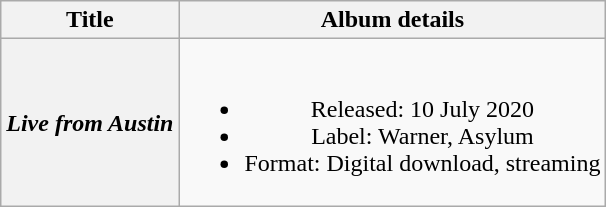<table class="wikitable plainrowheaders" style="text-align:center;">
<tr>
<th scope="col">Title</th>
<th scope="col">Album details</th>
</tr>
<tr>
<th scope="row"><em>Live from Austin</em></th>
<td><br><ul><li>Released: 10 July 2020</li><li>Label: Warner, Asylum</li><li>Format: Digital download, streaming</li></ul></td>
</tr>
</table>
